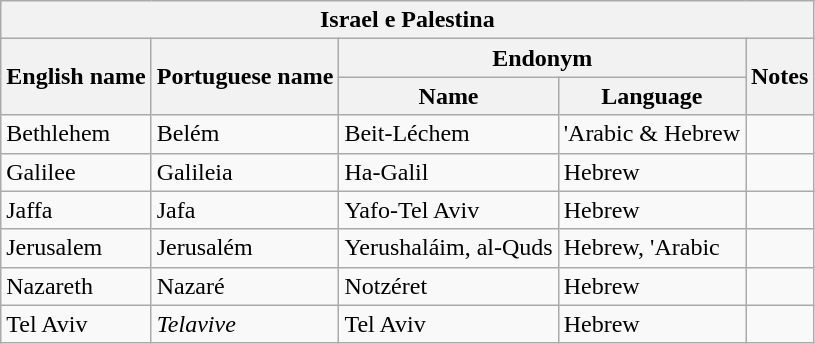<table class="wikitable sortable">
<tr>
<th colspan="5"> Israel e  Palestina</th>
</tr>
<tr>
<th rowspan="2">English name</th>
<th rowspan="2">Portuguese name</th>
<th colspan="2">Endonym</th>
<th rowspan="2">Notes</th>
</tr>
<tr>
<th>Name</th>
<th>Language</th>
</tr>
<tr>
<td>Bethlehem</td>
<td>Belém</td>
<td>Beit-Léchem</td>
<td>'Arabic & Hebrew</td>
<td></td>
</tr>
<tr>
<td>Galilee</td>
<td>Galileia</td>
<td>Ha-Galil</td>
<td>Hebrew</td>
<td></td>
</tr>
<tr>
<td>Jaffa</td>
<td>Jafa</td>
<td>Yafo-Tel Aviv</td>
<td>Hebrew</td>
<td></td>
</tr>
<tr>
<td>Jerusalem</td>
<td>Jerusalém</td>
<td>Yerushaláim, al-Quds</td>
<td>Hebrew, 'Arabic</td>
<td></td>
</tr>
<tr>
<td>Nazareth</td>
<td>Nazaré</td>
<td>Notzéret</td>
<td>Hebrew</td>
<td></td>
</tr>
<tr>
<td>Tel Aviv</td>
<td><em>Telavive</em></td>
<td>Tel Aviv</td>
<td>Hebrew</td>
<td></td>
</tr>
</table>
